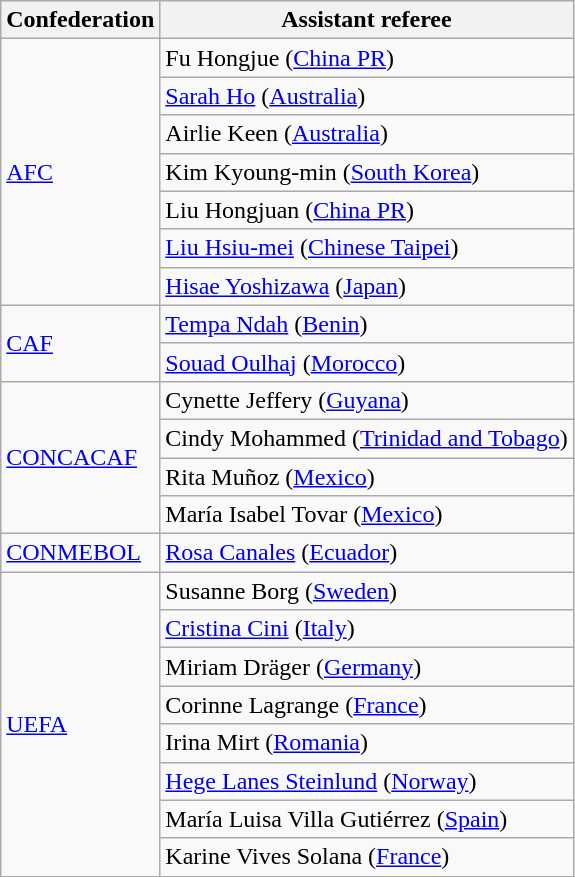<table class="wikitable">
<tr>
<th>Confederation</th>
<th>Assistant referee</th>
</tr>
<tr>
<td rowspan="7"><a href='#'>AFC</a></td>
<td>Fu Hongjue (<a href='#'>China PR</a>)</td>
</tr>
<tr>
<td><a href='#'>Sarah Ho</a> (<a href='#'>Australia</a>)</td>
</tr>
<tr>
<td>Airlie Keen (<a href='#'>Australia</a>)</td>
</tr>
<tr>
<td>Kim Kyoung-min (<a href='#'>South Korea</a>)</td>
</tr>
<tr>
<td>Liu Hongjuan (<a href='#'>China PR</a>)</td>
</tr>
<tr>
<td><a href='#'>Liu Hsiu-mei</a> (<a href='#'>Chinese Taipei</a>)</td>
</tr>
<tr>
<td><a href='#'>Hisae Yoshizawa</a> (<a href='#'>Japan</a>)</td>
</tr>
<tr>
<td rowspan="2"><a href='#'>CAF</a></td>
<td><a href='#'>Tempa Ndah</a> (<a href='#'>Benin</a>)</td>
</tr>
<tr>
<td><a href='#'>Souad Oulhaj</a> (<a href='#'>Morocco</a>)</td>
</tr>
<tr>
<td rowspan="4"><a href='#'>CONCACAF</a></td>
<td>Cynette Jeffery (<a href='#'>Guyana</a>)</td>
</tr>
<tr>
<td>Cindy Mohammed (<a href='#'>Trinidad and Tobago</a>)</td>
</tr>
<tr>
<td>Rita Muñoz (<a href='#'>Mexico</a>)</td>
</tr>
<tr>
<td>María Isabel Tovar (<a href='#'>Mexico</a>)</td>
</tr>
<tr>
<td><a href='#'>CONMEBOL</a></td>
<td><a href='#'>Rosa Canales</a> (<a href='#'>Ecuador</a>)</td>
</tr>
<tr>
<td rowspan="8"><a href='#'>UEFA</a></td>
<td>Susanne Borg (<a href='#'>Sweden</a>)</td>
</tr>
<tr>
<td><a href='#'>Cristina Cini</a> (<a href='#'>Italy</a>)</td>
</tr>
<tr>
<td>Miriam Dräger (<a href='#'>Germany</a>)</td>
</tr>
<tr>
<td>Corinne Lagrange (<a href='#'>France</a>)</td>
</tr>
<tr>
<td>Irina Mirt (<a href='#'>Romania</a>)</td>
</tr>
<tr>
<td><a href='#'>Hege Lanes Steinlund</a> (<a href='#'>Norway</a>)</td>
</tr>
<tr>
<td>María Luisa Villa Gutiérrez (<a href='#'>Spain</a>)</td>
</tr>
<tr>
<td>Karine Vives Solana (<a href='#'>France</a>)</td>
</tr>
</table>
